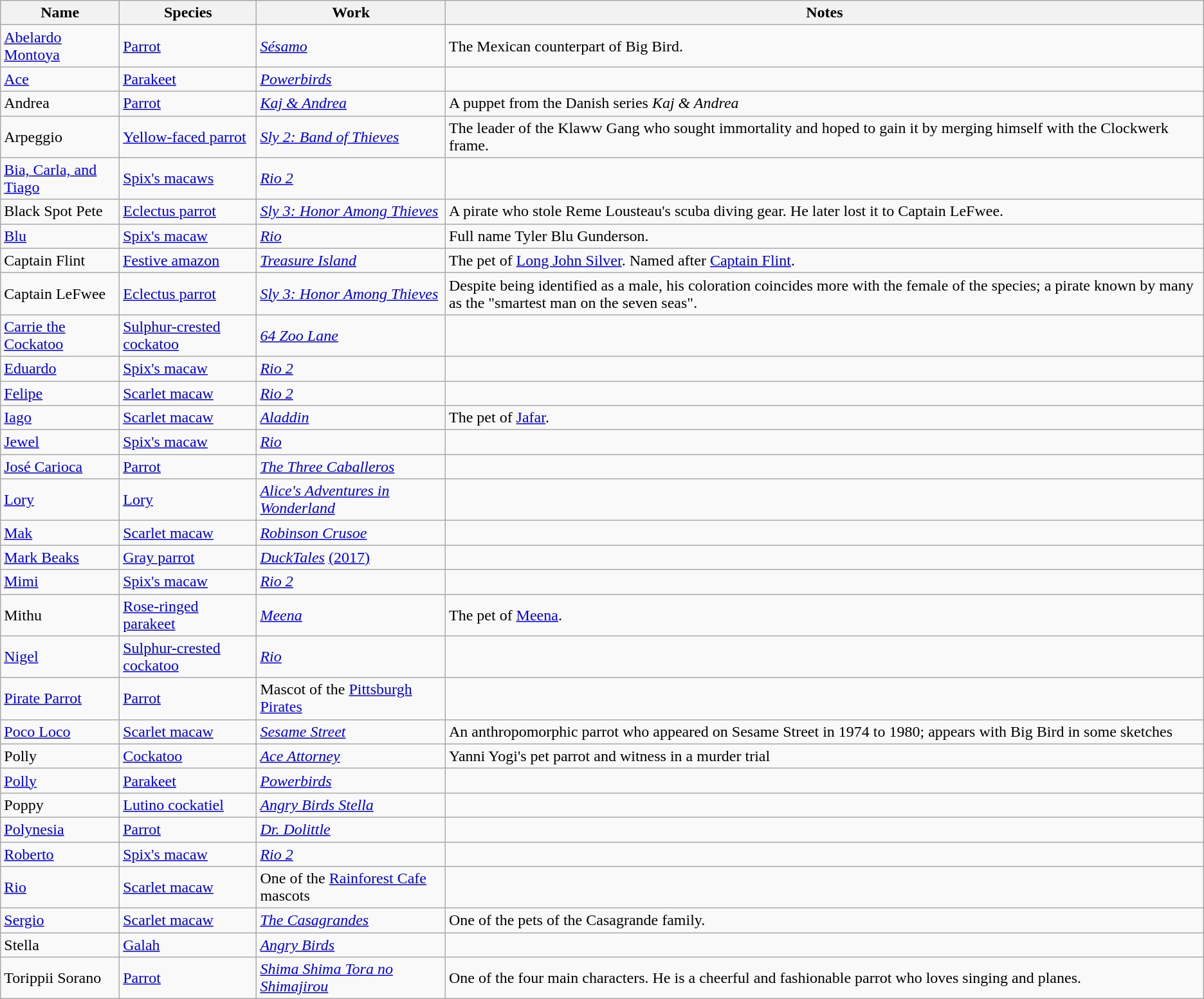<table class="wikitable">
<tr>
<th>Name</th>
<th>Species</th>
<th>Work</th>
<th>Notes</th>
</tr>
<tr>
<td><a href='#'>Abelardo Montoya</a></td>
<td><a href='#'>Parrot</a></td>
<td><em><a href='#'>Sésamo</a></em></td>
<td>The Mexican counterpart of Big Bird.</td>
</tr>
<tr>
<td><a href='#'>Ace</a></td>
<td><a href='#'>Parakeet</a></td>
<td><em><a href='#'>Powerbirds</a></em></td>
<td></td>
</tr>
<tr>
<td>Andrea</td>
<td><a href='#'>Parrot</a></td>
<td><em><a href='#'>Kaj & Andrea</a></em></td>
<td>A puppet from the Danish series <em>Kaj & Andrea</em></td>
</tr>
<tr>
<td>Arpeggio</td>
<td><a href='#'>Yellow-faced parrot</a></td>
<td><em><a href='#'>Sly 2: Band of Thieves</a></em></td>
<td>The leader of the Klaww Gang who sought immortality and hoped to gain it by merging himself with the Clockwerk frame.</td>
</tr>
<tr>
<td><a href='#'>Bia, Carla, and Tiago</a></td>
<td><a href='#'>Spix's macaws</a></td>
<td><em><a href='#'>Rio 2</a></em></td>
<td></td>
</tr>
<tr>
<td>Black Spot Pete</td>
<td><a href='#'>Eclectus parrot</a></td>
<td><em><a href='#'>Sly 3: Honor Among Thieves</a></em></td>
<td>A pirate who stole Reme Lousteau's scuba diving gear. He later lost it to Captain LeFwee.</td>
</tr>
<tr>
<td><a href='#'>Blu</a></td>
<td><a href='#'>Spix's macaw</a></td>
<td><em><a href='#'>Rio</a></em></td>
<td>Full name Tyler Blu Gunderson.</td>
</tr>
<tr>
<td>Captain Flint</td>
<td><a href='#'>Festive amazon</a></td>
<td><em><a href='#'>Treasure Island</a></em></td>
<td>The pet of <a href='#'>Long John Silver</a>. Named after <a href='#'>Captain Flint</a>.</td>
</tr>
<tr>
<td>Captain LeFwee</td>
<td><a href='#'>Eclectus parrot</a></td>
<td><em><a href='#'>Sly 3: Honor Among Thieves</a></em></td>
<td>Despite being identified as a male, his coloration coincides more with the female of the species; a pirate known by many as the "smartest man on the seven seas".</td>
</tr>
<tr>
<td><a href='#'>Carrie the Cockatoo</a></td>
<td><a href='#'>Sulphur-crested cockatoo</a></td>
<td><em><a href='#'>64 Zoo Lane</a></em></td>
<td></td>
</tr>
<tr>
<td><a href='#'>Eduardo</a></td>
<td><a href='#'>Spix's macaw</a></td>
<td><em><a href='#'>Rio 2</a></em></td>
<td></td>
</tr>
<tr>
<td><a href='#'>Felipe</a></td>
<td><a href='#'>Scarlet macaw</a></td>
<td><em><a href='#'>Rio 2</a></em></td>
<td></td>
</tr>
<tr>
<td><a href='#'>Iago</a></td>
<td><a href='#'>Scarlet macaw</a></td>
<td><em><a href='#'>Aladdin</a></em></td>
<td>The pet of <a href='#'>Jafar</a>.</td>
</tr>
<tr>
<td><a href='#'>Jewel</a></td>
<td><a href='#'>Spix's macaw</a></td>
<td><em><a href='#'>Rio</a></em></td>
<td></td>
</tr>
<tr>
<td><a href='#'>José Carioca</a></td>
<td><a href='#'>Parrot</a></td>
<td><em><a href='#'>The Three Caballeros</a></em></td>
<td></td>
</tr>
<tr>
<td><a href='#'>Lory</a></td>
<td><a href='#'>Lory</a></td>
<td><em><a href='#'>Alice's Adventures in Wonderland</a></em></td>
<td></td>
</tr>
<tr>
<td><a href='#'>Mak</a></td>
<td><a href='#'>Scarlet macaw</a></td>
<td><a href='#'><em>Robinson Crusoe</em></a></td>
<td></td>
</tr>
<tr>
<td><a href='#'>Mark Beaks</a></td>
<td><a href='#'>Gray parrot</a></td>
<td><em><a href='#'>DuckTales</a></em> <a href='#'>(2017)</a></td>
<td></td>
</tr>
<tr>
<td><a href='#'>Mimi</a></td>
<td><a href='#'>Spix's macaw</a></td>
<td><em><a href='#'>Rio 2</a></em></td>
<td></td>
</tr>
<tr>
<td>Mithu</td>
<td><a href='#'>Rose-ringed parakeet</a></td>
<td><em><a href='#'>Meena</a></em></td>
<td>The pet of <a href='#'>Meena</a>.</td>
</tr>
<tr>
<td><a href='#'>Nigel</a></td>
<td><a href='#'>Sulphur-crested cockatoo</a></td>
<td><em><a href='#'>Rio</a></em></td>
<td></td>
</tr>
<tr>
<td><a href='#'>Pirate Parrot</a></td>
<td><a href='#'>Parrot</a></td>
<td>Mascot of the <a href='#'>Pittsburgh Pirates</a></td>
<td></td>
</tr>
<tr>
<td><a href='#'>Poco Loco</a></td>
<td><a href='#'>Scarlet macaw</a></td>
<td><em><a href='#'>Sesame Street</a></em></td>
<td>An anthropomorphic parrot who appeared on Sesame Street in 1974 to 1980; appears with Big Bird in some sketches</td>
</tr>
<tr>
<td>Polly</td>
<td><a href='#'>Cockatoo</a></td>
<td><em><a href='#'>Ace Attorney</a></em></td>
<td>Yanni Yogi's pet parrot and witness in a murder trial</td>
</tr>
<tr>
<td><a href='#'>Polly</a></td>
<td><a href='#'>Parakeet</a></td>
<td><em><a href='#'>Powerbirds</a></em></td>
<td></td>
</tr>
<tr>
<td>Poppy</td>
<td><a href='#'>Lutino cockatiel</a></td>
<td><em><a href='#'>Angry Birds Stella</a></em></td>
<td></td>
</tr>
<tr>
<td><a href='#'>Polynesia</a></td>
<td><a href='#'>Parrot</a></td>
<td><em><a href='#'>Dr. Dolittle</a></em></td>
<td></td>
</tr>
<tr>
<td><a href='#'>Roberto</a></td>
<td><a href='#'>Spix's macaw</a></td>
<td><em><a href='#'>Rio 2</a></em></td>
<td></td>
</tr>
<tr>
<td><a href='#'>Rio</a></td>
<td><a href='#'>Scarlet macaw</a></td>
<td>One of the <a href='#'>Rainforest Cafe</a> mascots</td>
<td></td>
</tr>
<tr>
<td><a href='#'>Sergio</a></td>
<td><a href='#'>Scarlet macaw</a></td>
<td><em><a href='#'>The Casagrandes</a></em></td>
<td>One of the pets of the Casagrande family.</td>
</tr>
<tr>
<td>Stella</td>
<td><a href='#'>Galah</a></td>
<td><em><a href='#'>Angry Birds</a></em></td>
<td></td>
</tr>
<tr>
<td>Torippii Sorano</td>
<td><a href='#'>Parrot</a></td>
<td><em><a href='#'>Shima Shima Tora no Shimajirou</a></em></td>
<td>One of the four main characters. He is a cheerful and fashionable parrot who loves singing and planes.</td>
</tr>
</table>
